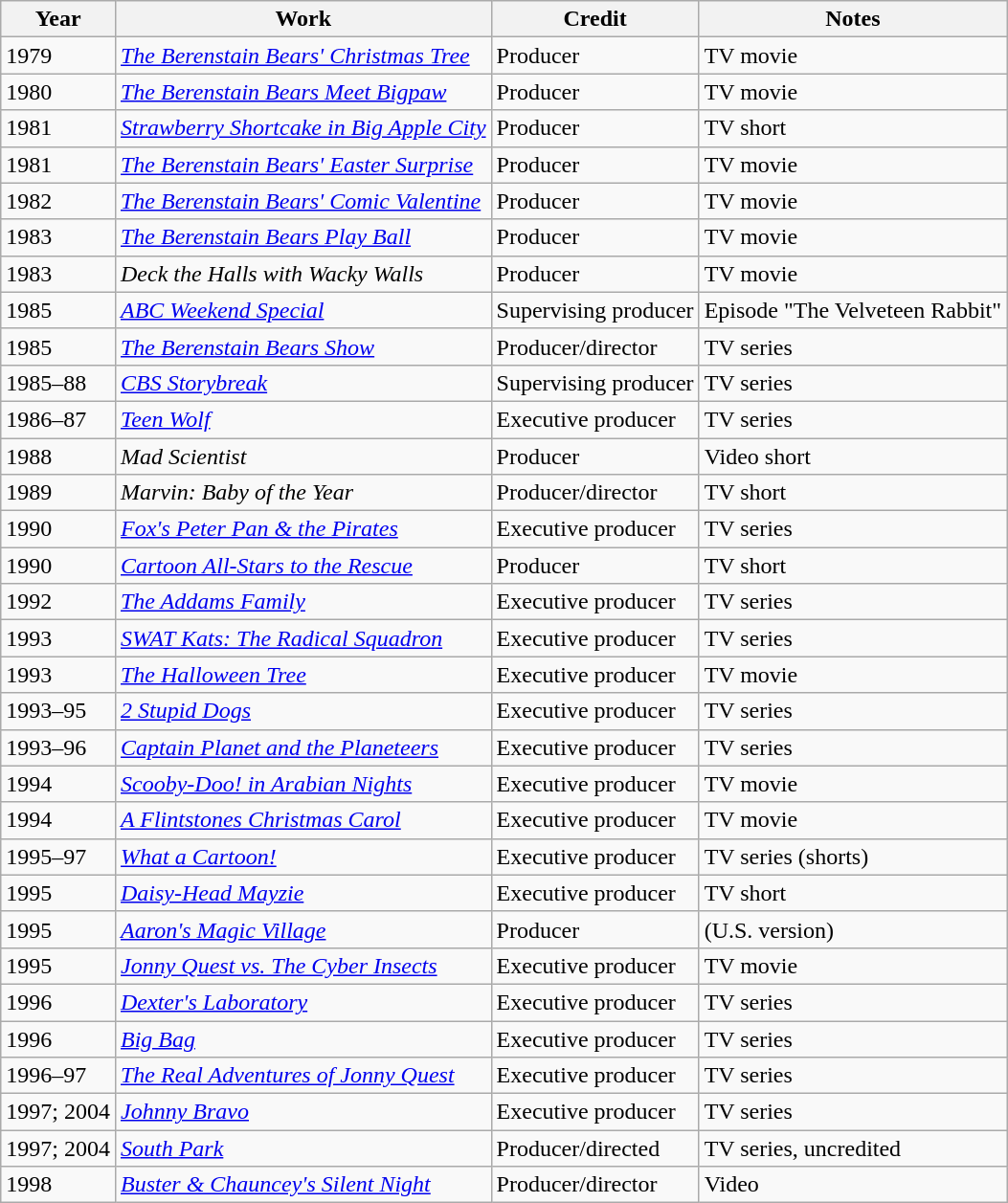<table class="wikitable sortable">
<tr>
<th>Year</th>
<th>Work</th>
<th>Credit</th>
<th>Notes</th>
</tr>
<tr>
<td>1979</td>
<td><em><a href='#'>The Berenstain Bears' Christmas Tree</a></em></td>
<td>Producer</td>
<td>TV movie</td>
</tr>
<tr>
<td>1980</td>
<td><em><a href='#'>The Berenstain Bears Meet Bigpaw</a></em></td>
<td>Producer</td>
<td>TV movie</td>
</tr>
<tr>
<td>1981</td>
<td><em><a href='#'>Strawberry Shortcake in Big Apple City</a></em></td>
<td>Producer</td>
<td>TV short</td>
</tr>
<tr>
<td>1981</td>
<td><em><a href='#'>The Berenstain Bears' Easter Surprise</a></em></td>
<td>Producer</td>
<td>TV movie</td>
</tr>
<tr>
<td>1982</td>
<td><em><a href='#'>The Berenstain Bears' Comic Valentine</a></em></td>
<td>Producer</td>
<td>TV movie</td>
</tr>
<tr>
<td>1983</td>
<td><em><a href='#'>The Berenstain Bears Play Ball</a></em></td>
<td>Producer</td>
<td>TV movie</td>
</tr>
<tr>
<td>1983</td>
<td><em>Deck the Halls with Wacky Walls</em></td>
<td>Producer</td>
<td>TV movie</td>
</tr>
<tr>
<td>1985</td>
<td><em><a href='#'>ABC Weekend Special</a></em></td>
<td>Supervising producer</td>
<td>Episode "The Velveteen Rabbit"</td>
</tr>
<tr>
<td>1985</td>
<td><em><a href='#'>The Berenstain Bears Show</a></em></td>
<td>Producer/director</td>
<td>TV series</td>
</tr>
<tr>
<td>1985–88</td>
<td><em><a href='#'>CBS Storybreak</a></em></td>
<td>Supervising producer</td>
<td>TV series</td>
</tr>
<tr>
<td>1986–87</td>
<td><em><a href='#'>Teen Wolf</a></em></td>
<td>Executive producer</td>
<td>TV series</td>
</tr>
<tr>
<td>1988</td>
<td><em>Mad Scientist</em></td>
<td>Producer</td>
<td>Video short</td>
</tr>
<tr>
<td>1989</td>
<td><em>Marvin: Baby of the Year</em></td>
<td>Producer/director</td>
<td>TV short</td>
</tr>
<tr>
<td>1990</td>
<td><em><a href='#'>Fox's Peter Pan & the Pirates</a></em></td>
<td>Executive producer</td>
<td>TV series</td>
</tr>
<tr>
<td>1990</td>
<td><em><a href='#'>Cartoon All-Stars to the Rescue</a></em></td>
<td>Producer</td>
<td>TV short</td>
</tr>
<tr>
<td>1992</td>
<td><em><a href='#'>The Addams Family</a></em></td>
<td>Executive producer</td>
<td>TV series</td>
</tr>
<tr>
<td>1993</td>
<td><em><a href='#'>SWAT Kats: The Radical Squadron</a></em></td>
<td>Executive producer</td>
<td>TV series</td>
</tr>
<tr>
<td>1993</td>
<td><em><a href='#'>The Halloween Tree</a></em></td>
<td>Executive producer</td>
<td>TV movie</td>
</tr>
<tr>
<td>1993–95</td>
<td><em><a href='#'>2 Stupid Dogs</a></em></td>
<td>Executive producer</td>
<td>TV series</td>
</tr>
<tr>
<td>1993–96</td>
<td><em><a href='#'>Captain Planet and the Planeteers</a></em></td>
<td>Executive producer</td>
<td>TV series</td>
</tr>
<tr>
<td>1994</td>
<td><em><a href='#'>Scooby-Doo! in Arabian Nights</a></em></td>
<td>Executive producer</td>
<td>TV movie</td>
</tr>
<tr>
<td>1994</td>
<td><em><a href='#'>A Flintstones Christmas Carol</a></em></td>
<td>Executive producer</td>
<td>TV movie</td>
</tr>
<tr>
<td>1995–97</td>
<td><em><a href='#'>What a Cartoon!</a></em></td>
<td>Executive producer</td>
<td>TV series (shorts)</td>
</tr>
<tr>
<td>1995</td>
<td><em><a href='#'>Daisy-Head Mayzie</a></em></td>
<td>Executive producer</td>
<td>TV short</td>
</tr>
<tr>
<td>1995</td>
<td><em><a href='#'>Aaron's Magic Village</a></em></td>
<td>Producer</td>
<td>(U.S. version)</td>
</tr>
<tr>
<td>1995</td>
<td><em><a href='#'>Jonny Quest vs. The Cyber Insects</a></em></td>
<td>Executive producer</td>
<td>TV movie</td>
</tr>
<tr>
<td>1996</td>
<td><em><a href='#'>Dexter's Laboratory</a></em></td>
<td>Executive producer</td>
<td>TV series</td>
</tr>
<tr>
<td>1996</td>
<td><em><a href='#'>Big Bag</a></em></td>
<td>Executive producer</td>
<td>TV series</td>
</tr>
<tr>
<td>1996–97</td>
<td><em><a href='#'>The Real Adventures of Jonny Quest</a></em></td>
<td>Executive producer</td>
<td>TV series</td>
</tr>
<tr>
<td>1997; 2004</td>
<td><em><a href='#'>Johnny Bravo</a></em></td>
<td>Executive producer</td>
<td>TV series</td>
</tr>
<tr>
<td>1997; 2004</td>
<td><em><a href='#'>South Park</a></em></td>
<td>Producer/directed</td>
<td>TV series, uncredited</td>
</tr>
<tr>
<td>1998</td>
<td><em><a href='#'>Buster & Chauncey's Silent Night</a></em></td>
<td>Producer/director</td>
<td>Video</td>
</tr>
</table>
